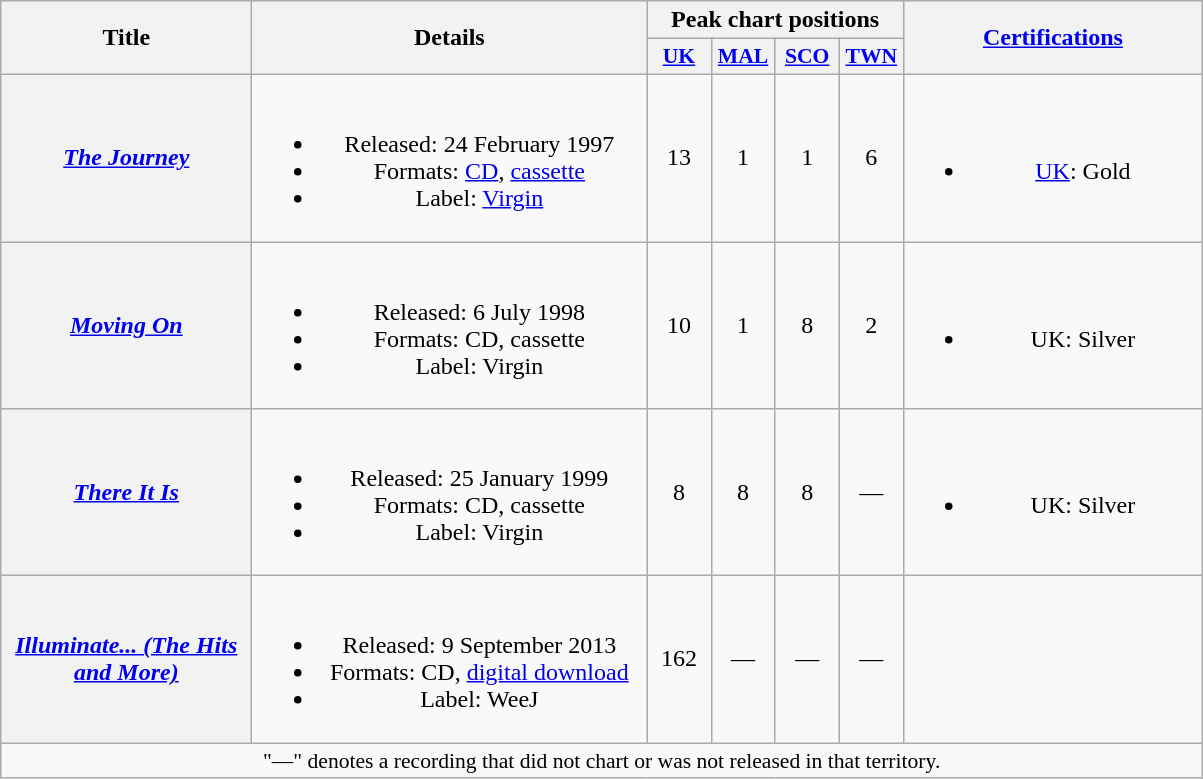<table class="wikitable plainrowheaders" style="text-align:center;">
<tr>
<th scope="col" rowspan="2" style="width:10em;">Title</th>
<th scope="col" rowspan="2" style="width:16em;">Details</th>
<th scope="col" colspan="4">Peak chart positions</th>
<th scope="col" rowspan="2" style="width:12em;"><a href='#'>Certifications</a></th>
</tr>
<tr>
<th scope="col" style="width:2.5em;font-size:90%;"><a href='#'>UK</a><br></th>
<th scope="col" style="width:2.5em;font-size:90%;"><a href='#'>MAL</a><br></th>
<th scope="col" style="width:2.5em;font-size:90%;"><a href='#'>SCO</a><br></th>
<th scope="col" style="width:2.5em;font-size:90%;"><a href='#'>TWN</a><br></th>
</tr>
<tr>
<th scope="row"><em><a href='#'>The Journey</a></em></th>
<td><br><ul><li>Released: 24 February 1997</li><li>Formats: <a href='#'>CD</a>, <a href='#'>cassette</a></li><li>Label: <a href='#'>Virgin</a></li></ul></td>
<td>13</td>
<td>1</td>
<td>1</td>
<td>6</td>
<td><br><ul><li><a href='#'>UK</a>: Gold</li></ul></td>
</tr>
<tr>
<th scope="row"><em><a href='#'>Moving On</a></em></th>
<td><br><ul><li>Released: 6 July 1998</li><li>Formats: CD, cassette</li><li>Label: Virgin</li></ul></td>
<td>10</td>
<td>1</td>
<td>8</td>
<td>2</td>
<td><br><ul><li>UK: Silver</li></ul></td>
</tr>
<tr>
<th scope="row"><em><a href='#'>There It Is</a></em></th>
<td><br><ul><li>Released: 25 January 1999</li><li>Formats: CD, cassette</li><li>Label: Virgin</li></ul></td>
<td>8</td>
<td>8</td>
<td>8</td>
<td>—</td>
<td><br><ul><li>UK: Silver</li></ul></td>
</tr>
<tr>
<th scope="row"><em><a href='#'>Illuminate... (The Hits and More)</a></em></th>
<td><br><ul><li>Released: 9 September 2013</li><li>Formats: CD, <a href='#'>digital download</a></li><li>Label: WeeJ</li></ul></td>
<td>162</td>
<td>—</td>
<td>—</td>
<td>—</td>
<td></td>
</tr>
<tr>
<td colspan="15" style="font-size:90%">"—" denotes a recording that did not chart or was not released in that territory.</td>
</tr>
</table>
